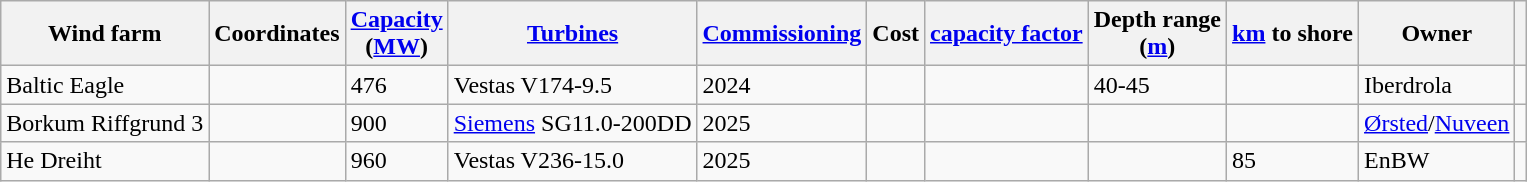<table class="wikitable sortable">
<tr>
<th>Wind farm</th>
<th>Coordinates</th>
<th><a href='#'>Capacity</a><br> (<a href='#'>MW</a>)</th>
<th><a href='#'>Turbines</a></th>
<th><a href='#'>Commissioning</a></th>
<th>Cost</th>
<th><a href='#'>capacity factor</a></th>
<th>Depth range <br>(<a href='#'>m</a>)</th>
<th><a href='#'>km</a> to shore</th>
<th>Owner</th>
<th></th>
</tr>
<tr>
<td>Baltic Eagle</td>
<td></td>
<td>476</td>
<td>Vestas  V174-9.5</td>
<td>2024</td>
<td></td>
<td></td>
<td>40-45</td>
<td></td>
<td>Iberdrola</td>
<td></td>
</tr>
<tr>
<td>Borkum Riffgrund 3</td>
<td></td>
<td>900</td>
<td><a href='#'>Siemens</a> SG11.0-200DD</td>
<td>2025</td>
<td></td>
<td></td>
<td></td>
<td></td>
<td><a href='#'>Ørsted</a>/<a href='#'>Nuveen</a></td>
<td></td>
</tr>
<tr>
<td>He Dreiht</td>
<td></td>
<td>960</td>
<td>Vestas V236-15.0</td>
<td>2025</td>
<td></td>
<td></td>
<td></td>
<td>85</td>
<td>EnBW</td>
<td></td>
</tr>
</table>
